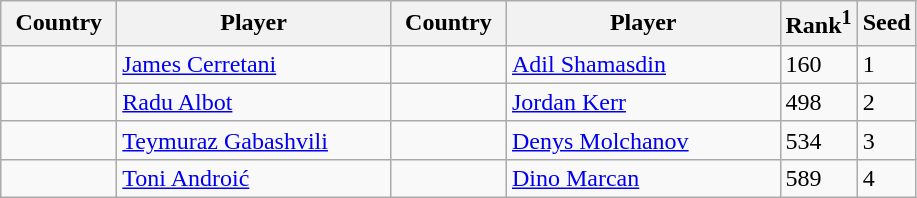<table class="sortable wikitable">
<tr>
<th width="70">Country</th>
<th width="175">Player</th>
<th width="70">Country</th>
<th width="175">Player</th>
<th>Rank<sup>1</sup></th>
<th>Seed</th>
</tr>
<tr>
<td></td>
<td><a href='#'>James Cerretani</a></td>
<td></td>
<td><a href='#'>Adil Shamasdin</a></td>
<td>160</td>
<td>1</td>
</tr>
<tr>
<td></td>
<td><a href='#'>Radu Albot</a></td>
<td></td>
<td><a href='#'>Jordan Kerr</a></td>
<td>498</td>
<td>2</td>
</tr>
<tr>
<td></td>
<td><a href='#'>Teymuraz Gabashvili</a></td>
<td></td>
<td><a href='#'>Denys Molchanov</a></td>
<td>534</td>
<td>3</td>
</tr>
<tr>
<td></td>
<td><a href='#'>Toni Androić</a></td>
<td></td>
<td><a href='#'>Dino Marcan</a></td>
<td>589</td>
<td>4</td>
</tr>
</table>
